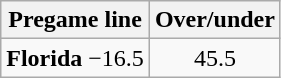<table class="wikitable">
<tr align="center">
<th style=>Pregame line</th>
<th style=>Over/under</th>
</tr>
<tr align="center">
<td><strong>Florida</strong> −16.5</td>
<td>45.5</td>
</tr>
</table>
